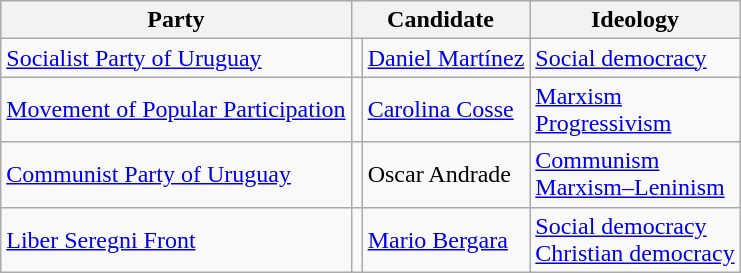<table class="wikitable">
<tr>
<th>Party</th>
<th colspan="2">Candidate</th>
<th>Ideology</th>
</tr>
<tr>
<td><a href='#'>Socialist Party of Uruguay</a></td>
<td></td>
<td><a href='#'>Daniel Martínez</a></td>
<td><a href='#'>Social democracy</a></td>
</tr>
<tr>
<td><a href='#'>Movement of Popular Participation</a></td>
<td></td>
<td><a href='#'>Carolina Cosse</a></td>
<td><a href='#'>Marxism</a><br><a href='#'>Progressivism</a></td>
</tr>
<tr>
<td><a href='#'>Communist Party of Uruguay</a></td>
<td></td>
<td>Oscar Andrade</td>
<td><a href='#'>Communism</a><br><a href='#'>Marxism–Leninism</a></td>
</tr>
<tr>
<td><a href='#'>Liber Seregni Front</a></td>
<td></td>
<td><a href='#'>Mario Bergara</a></td>
<td><a href='#'>Social democracy</a><br><a href='#'>Christian democracy</a></td>
</tr>
</table>
